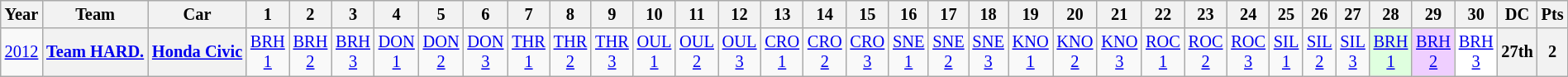<table class="wikitable" style="text-align:center; font-size:85%">
<tr>
<th>Year</th>
<th>Team</th>
<th>Car</th>
<th>1</th>
<th>2</th>
<th>3</th>
<th>4</th>
<th>5</th>
<th>6</th>
<th>7</th>
<th>8</th>
<th>9</th>
<th>10</th>
<th>11</th>
<th>12</th>
<th>13</th>
<th>14</th>
<th>15</th>
<th>16</th>
<th>17</th>
<th>18</th>
<th>19</th>
<th>20</th>
<th>21</th>
<th>22</th>
<th>23</th>
<th>24</th>
<th>25</th>
<th>26</th>
<th>27</th>
<th>28</th>
<th>29</th>
<th>30</th>
<th>DC</th>
<th>Pts</th>
</tr>
<tr>
<td><a href='#'>2012</a></td>
<th nowrap><a href='#'>Team HARD.</a></th>
<th nowrap><a href='#'>Honda Civic</a></th>
<td style="background:;"><a href='#'>BRH<br>1</a></td>
<td style="background:;"><a href='#'>BRH<br>2</a></td>
<td style="background:;"><a href='#'>BRH<br>3</a></td>
<td style="background:;"><a href='#'>DON<br>1</a></td>
<td style="background:;"><a href='#'>DON<br>2</a></td>
<td style="background:;"><a href='#'>DON<br>3</a></td>
<td style="background:;"><a href='#'>THR<br>1</a></td>
<td style="background:;"><a href='#'>THR<br>2</a></td>
<td style="background:;"><a href='#'>THR<br>3</a></td>
<td style="background:;"><a href='#'>OUL<br>1</a></td>
<td style="background:;"><a href='#'>OUL<br>2</a></td>
<td style="background:;"><a href='#'>OUL<br>3</a></td>
<td style="background:;"><a href='#'>CRO<br>1</a></td>
<td style="background:;"><a href='#'>CRO<br>2</a></td>
<td style="background:;"><a href='#'>CRO<br>3</a></td>
<td style="background:;"><a href='#'>SNE<br>1</a></td>
<td style="background:;"><a href='#'>SNE<br>2</a></td>
<td style="background:;"><a href='#'>SNE<br>3</a></td>
<td style="background:;"><a href='#'>KNO<br>1</a></td>
<td style="background:;"><a href='#'>KNO<br>2</a></td>
<td style="background:;"><a href='#'>KNO<br>3</a></td>
<td style="background:;"><a href='#'>ROC<br>1</a></td>
<td style="background:;"><a href='#'>ROC<br>2</a></td>
<td style="background:;"><a href='#'>ROC<br>3</a></td>
<td style="background:;"><a href='#'>SIL<br>1</a></td>
<td style="background:;"><a href='#'>SIL<br>2</a></td>
<td style="background:;"><a href='#'>SIL<br>3</a></td>
<td style="background:#DFFFDF;"><a href='#'>BRH<br>1</a><br></td>
<td style="background:#EFCFFF;"><a href='#'>BRH<br>2</a><br></td>
<td style="background:#ffffff;"><a href='#'>BRH<br>3</a><br></td>
<th>27th</th>
<th>2</th>
</tr>
</table>
